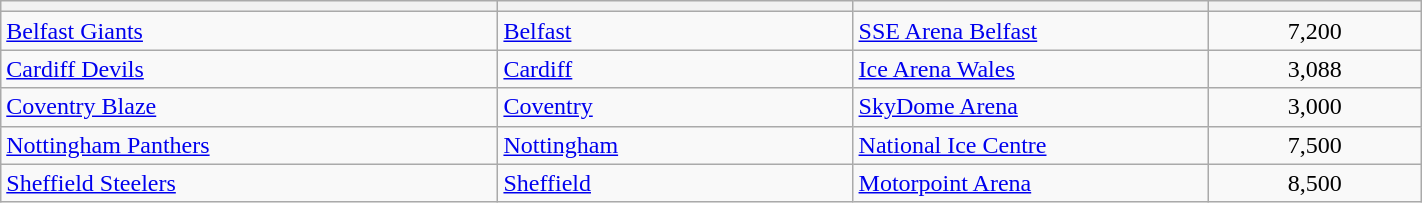<table class="wikitable" style="width: 75%">
<tr>
<th style="width:35%;"></th>
<th style="width:25%;"></th>
<th style="width:25%;"></th>
<th style="width:15%;"></th>
</tr>
<tr align=left>
<td><a href='#'>Belfast Giants</a></td>
<td><a href='#'>Belfast</a></td>
<td><a href='#'>SSE Arena Belfast</a></td>
<td align=center>7,200</td>
</tr>
<tr align=left>
<td><a href='#'>Cardiff Devils</a></td>
<td> <a href='#'>Cardiff</a></td>
<td><a href='#'>Ice Arena Wales</a></td>
<td align=center>3,088</td>
</tr>
<tr align=left>
<td><a href='#'>Coventry Blaze</a></td>
<td> <a href='#'>Coventry</a></td>
<td><a href='#'>SkyDome Arena</a></td>
<td align=center>3,000</td>
</tr>
<tr align=left>
<td><a href='#'>Nottingham Panthers</a></td>
<td> <a href='#'>Nottingham</a></td>
<td><a href='#'>National Ice Centre</a></td>
<td align=center>7,500</td>
</tr>
<tr align=left>
<td><a href='#'>Sheffield Steelers</a></td>
<td> <a href='#'>Sheffield</a></td>
<td><a href='#'>Motorpoint Arena</a></td>
<td align=center>8,500</td>
</tr>
</table>
